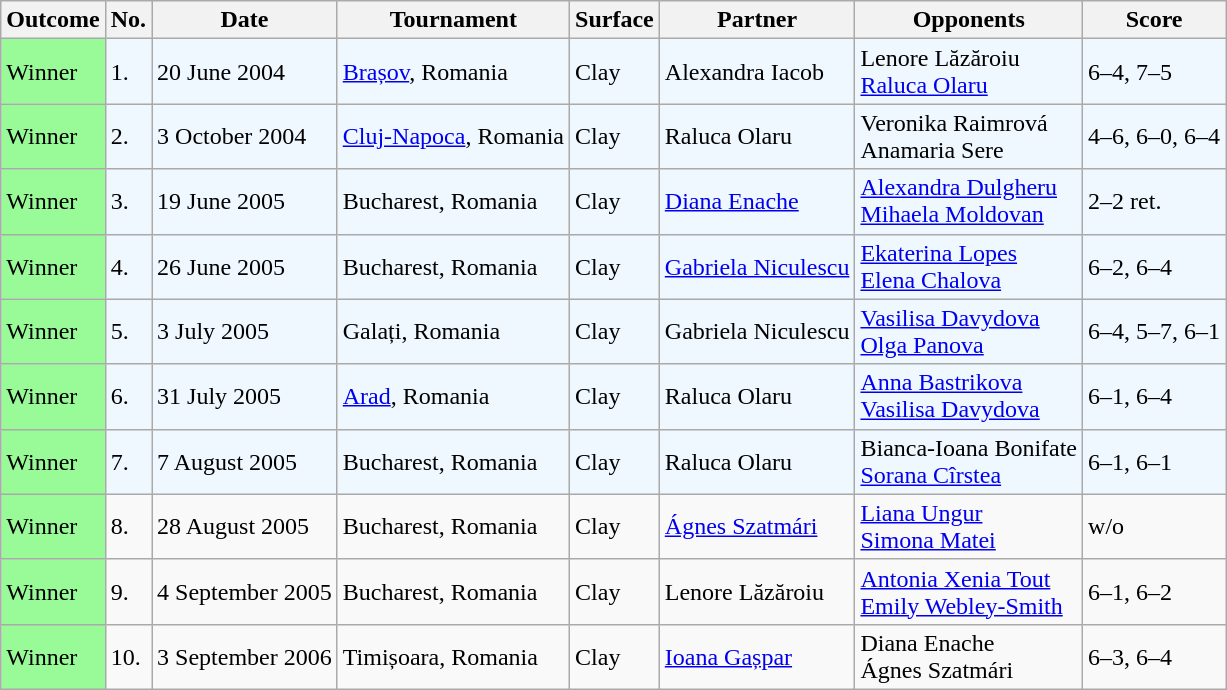<table class="sortable wikitable">
<tr>
<th>Outcome</th>
<th>No.</th>
<th>Date</th>
<th>Tournament</th>
<th>Surface</th>
<th>Partner</th>
<th>Opponents</th>
<th class="unsortable">Score</th>
</tr>
<tr style="background:#f0f8ff;">
<td style="background:#98fb98;">Winner</td>
<td>1.</td>
<td>20 June 2004</td>
<td><a href='#'>Brașov</a>, Romania</td>
<td>Clay</td>
<td> Alexandra Iacob</td>
<td> Lenore Lăzăroiu <br>  <a href='#'>Raluca Olaru</a></td>
<td>6–4, 7–5</td>
</tr>
<tr style="background:#f0f8ff;">
<td style="background:#98fb98;">Winner</td>
<td>2.</td>
<td>3 October 2004</td>
<td><a href='#'>Cluj-Napoca</a>, Romania</td>
<td>Clay</td>
<td> Raluca Olaru</td>
<td> Veronika Raimrová <br>  Anamaria Sere</td>
<td>4–6, 6–0, 6–4</td>
</tr>
<tr style="background:#f0f8ff;">
<td style="background:#98fb98;">Winner</td>
<td>3.</td>
<td>19 June 2005</td>
<td>Bucharest, Romania</td>
<td>Clay</td>
<td> <a href='#'>Diana Enache</a></td>
<td> <a href='#'>Alexandra Dulgheru</a> <br>  <a href='#'>Mihaela Moldovan</a></td>
<td>2–2 ret.</td>
</tr>
<tr style="background:#f0f8ff;">
<td style="background:#98fb98;">Winner</td>
<td>4.</td>
<td>26 June 2005</td>
<td>Bucharest, Romania</td>
<td>Clay</td>
<td> <a href='#'>Gabriela Niculescu</a></td>
<td> <a href='#'>Ekaterina Lopes</a> <br>  <a href='#'>Elena Chalova</a></td>
<td>6–2, 6–4</td>
</tr>
<tr style="background:#f0f8ff;">
<td style="background:#98fb98;">Winner</td>
<td>5.</td>
<td>3 July 2005</td>
<td>Galați, Romania</td>
<td>Clay</td>
<td> Gabriela Niculescu</td>
<td> <a href='#'>Vasilisa Davydova</a> <br>  <a href='#'>Olga Panova</a></td>
<td>6–4, 5–7, 6–1</td>
</tr>
<tr style="background:#f0f8ff;">
<td style="background:#98fb98;">Winner</td>
<td>6.</td>
<td>31 July 2005</td>
<td><a href='#'>Arad</a>, Romania</td>
<td>Clay</td>
<td> Raluca Olaru</td>
<td> <a href='#'>Anna Bastrikova</a> <br>  <a href='#'>Vasilisa Davydova</a></td>
<td>6–1, 6–4</td>
</tr>
<tr style="background:#f0f8ff;">
<td style="background:#98fb98;">Winner</td>
<td>7.</td>
<td>7 August 2005</td>
<td>Bucharest, Romania</td>
<td>Clay</td>
<td> Raluca Olaru</td>
<td> Bianca-Ioana Bonifate <br>  <a href='#'>Sorana Cîrstea</a></td>
<td>6–1, 6–1</td>
</tr>
<tr>
<td style="background:#98fb98;">Winner</td>
<td>8.</td>
<td>28 August 2005</td>
<td>Bucharest, Romania</td>
<td>Clay</td>
<td> <a href='#'>Ágnes Szatmári</a></td>
<td> <a href='#'>Liana Ungur</a> <br>  <a href='#'>Simona Matei</a></td>
<td>w/o</td>
</tr>
<tr>
<td style="background:#98fb98;">Winner</td>
<td>9.</td>
<td>4 September 2005</td>
<td>Bucharest, Romania</td>
<td>Clay</td>
<td> Lenore Lăzăroiu</td>
<td> <a href='#'>Antonia Xenia Tout</a> <br>  <a href='#'>Emily Webley-Smith</a></td>
<td>6–1, 6–2</td>
</tr>
<tr>
<td style="background:#98fb98;">Winner</td>
<td>10.</td>
<td>3 September 2006</td>
<td>Timișoara, Romania</td>
<td>Clay</td>
<td> <a href='#'>Ioana Gașpar</a></td>
<td> Diana Enache <br>  Ágnes Szatmári</td>
<td>6–3, 6–4</td>
</tr>
</table>
